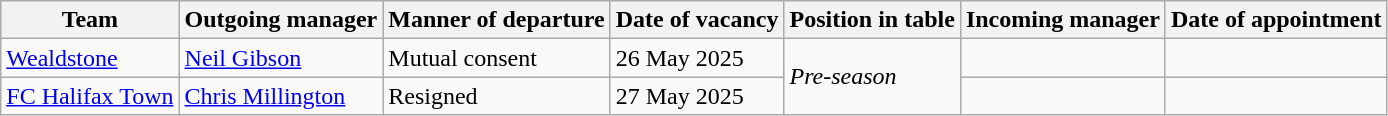<table class="wikitable sortable" style="clear: both;">
<tr>
<th>Team</th>
<th width-150>Outgoing manager</th>
<th>Manner of departure</th>
<th>Date of vacancy</th>
<th>Position in table</th>
<th>Incoming manager</th>
<th>Date of appointment</th>
</tr>
<tr>
<td><a href='#'>Wealdstone</a></td>
<td> <a href='#'>Neil Gibson</a></td>
<td>Mutual consent</td>
<td>26 May 2025</td>
<td rowspan="2"><em>Pre-season</em></td>
<td></td>
<td></td>
</tr>
<tr>
<td><a href='#'>FC Halifax Town</a></td>
<td> <a href='#'>Chris Millington</a></td>
<td>Resigned</td>
<td>27 May 2025</td>
<td></td>
<td></td>
</tr>
</table>
